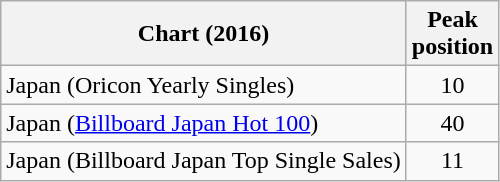<table class="wikitable sortable">
<tr>
<th>Chart (2016)</th>
<th>Peak<br>position</th>
</tr>
<tr>
<td>Japan (Oricon Yearly Singles)</td>
<td align="center">10</td>
</tr>
<tr>
<td>Japan (<a href='#'>Billboard Japan Hot 100</a>)</td>
<td align="center">40</td>
</tr>
<tr>
<td>Japan (Billboard Japan Top Single Sales)</td>
<td align="center">11</td>
</tr>
</table>
